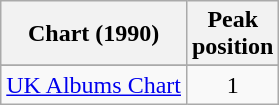<table class="wikitable">
<tr>
<th>Chart (1990)</th>
<th>Peak<br>position</th>
</tr>
<tr>
</tr>
<tr>
</tr>
<tr>
<td><a href='#'>UK Albums Chart</a></td>
<td align=center>1</td>
</tr>
</table>
